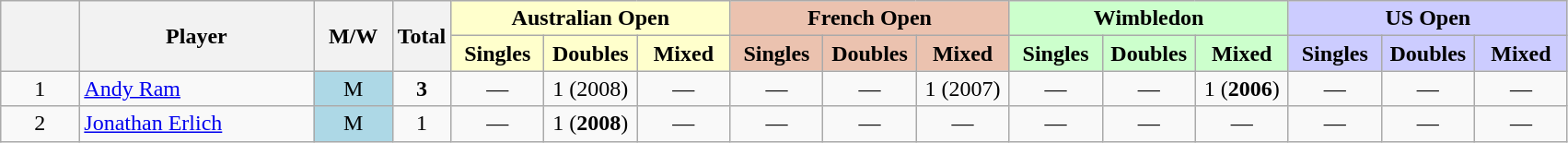<table class="wikitable mw-datatable sortable" style="text-align:center;">
<tr>
<th data-sort-type="number" width="5%" rowspan="2"></th>
<th width="15%" rowspan="2">Player</th>
<th width="5%"  rowspan="2">M/W</th>
<th rowspan="2">Total</th>
<th colspan="3" style="background:#ffc;">Australian Open</th>
<th colspan="3" style="background:#ebc2af;">French Open</th>
<th colspan="3" style="background:#cfc;">Wimbledon</th>
<th colspan="3" style="background:#ccf;">US Open</th>
</tr>
<tr>
<th style="background:#ffc; width:60px;">Singles</th>
<th style="background:#ffc; width:60px;">Doubles</th>
<th style="background:#ffc; width:60px;">Mixed</th>
<th style="background:#ebc2af; width:60px;">Singles</th>
<th style="background:#ebc2af; width:60px;">Doubles</th>
<th style="background:#ebc2af; width:60px;">Mixed</th>
<th style="background:#cfc; width:60px;">Singles</th>
<th style="background:#cfc; width:60px;">Doubles</th>
<th style="background:#cfc; width:60px;">Mixed</th>
<th style="background:#ccf; width:60px;">Singles</th>
<th style="background:#ccf; width:60px;">Doubles</th>
<th style="background:#ccf; width:60px;">Mixed</th>
</tr>
<tr>
<td>1</td>
<td style="text-align:left"><a href='#'>Andy Ram</a></td>
<td style="background:lightblue;">M</td>
<td><strong>3</strong></td>
<td>—</td>
<td>1 (2008)</td>
<td>—</td>
<td>—</td>
<td>—</td>
<td>1 (2007)</td>
<td>—</td>
<td>—</td>
<td>1 (<strong>2006</strong>)</td>
<td>—</td>
<td>—</td>
<td>—</td>
</tr>
<tr>
<td>2</td>
<td style="text-align:left"><a href='#'>Jonathan Erlich</a></td>
<td style="background:lightblue;">M</td>
<td>1</td>
<td>—</td>
<td>1 (<strong>2008</strong>)</td>
<td>—</td>
<td>—</td>
<td>—</td>
<td>—</td>
<td>—</td>
<td>—</td>
<td>—</td>
<td>—</td>
<td>—</td>
<td>—</td>
</tr>
</table>
